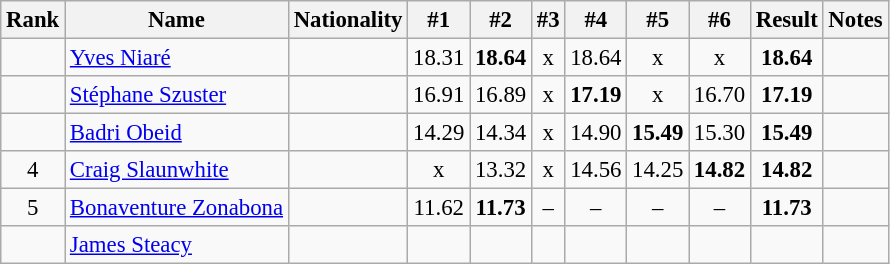<table class="wikitable sortable" style="text-align:center;font-size:95%">
<tr>
<th>Rank</th>
<th>Name</th>
<th>Nationality</th>
<th>#1</th>
<th>#2</th>
<th>#3</th>
<th>#4</th>
<th>#5</th>
<th>#6</th>
<th>Result</th>
<th>Notes</th>
</tr>
<tr>
<td></td>
<td align=left><a href='#'>Yves Niaré</a></td>
<td align=left></td>
<td>18.31</td>
<td><strong>18.64</strong></td>
<td>x</td>
<td>18.64</td>
<td>x</td>
<td>x</td>
<td><strong>18.64</strong></td>
<td></td>
</tr>
<tr>
<td></td>
<td align=left><a href='#'>Stéphane Szuster</a></td>
<td align=left></td>
<td>16.91</td>
<td>16.89</td>
<td>x</td>
<td><strong>17.19</strong></td>
<td>x</td>
<td>16.70</td>
<td><strong>17.19</strong></td>
<td></td>
</tr>
<tr>
<td></td>
<td align=left><a href='#'>Badri Obeid</a></td>
<td align=left></td>
<td>14.29</td>
<td>14.34</td>
<td>x</td>
<td>14.90</td>
<td><strong>15.49</strong></td>
<td>15.30</td>
<td><strong>15.49</strong></td>
<td></td>
</tr>
<tr>
<td>4</td>
<td align=left><a href='#'>Craig Slaunwhite</a></td>
<td align=left></td>
<td>x</td>
<td>13.32</td>
<td>x</td>
<td>14.56</td>
<td>14.25</td>
<td><strong>14.82</strong></td>
<td><strong>14.82</strong></td>
<td></td>
</tr>
<tr>
<td>5</td>
<td align=left><a href='#'>Bonaventure Zonabona</a></td>
<td align=left></td>
<td>11.62</td>
<td><strong>11.73</strong></td>
<td>–</td>
<td>–</td>
<td>–</td>
<td>–</td>
<td><strong>11.73</strong></td>
<td></td>
</tr>
<tr>
<td></td>
<td align=left><a href='#'>James Steacy</a></td>
<td align=left></td>
<td></td>
<td></td>
<td></td>
<td></td>
<td></td>
<td></td>
<td><strong></strong></td>
<td></td>
</tr>
</table>
